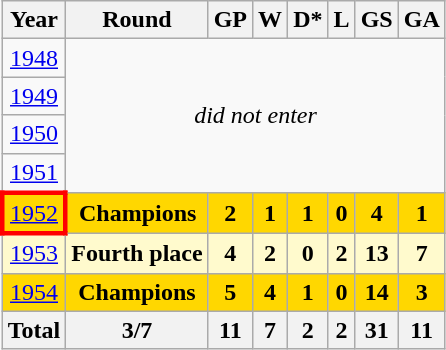<table class="wikitable" style="text-align: center;">
<tr>
<th>Year</th>
<th>Round</th>
<th>GP</th>
<th>W</th>
<th>D*</th>
<th>L</th>
<th>GS</th>
<th>GA</th>
</tr>
<tr>
<td> <a href='#'>1948</a></td>
<td colspan=7 rowspan="4"><em>did not enter</em></td>
</tr>
<tr>
<td> <a href='#'>1949</a></td>
</tr>
<tr>
<td> <a href='#'>1950</a></td>
</tr>
<tr>
<td> <a href='#'>1951</a></td>
</tr>
<tr bgcolor=gold>
<td style="border: 3px solid red"> <a href='#'>1952</a></td>
<td><strong>Champions</strong></td>
<td><strong>2</strong></td>
<td><strong>1</strong></td>
<td><strong>1</strong></td>
<td><strong>0</strong></td>
<td><strong>4</strong></td>
<td><strong>1</strong></td>
</tr>
<tr bgcolor=LemonChiffon>
<td> <a href='#'>1953</a></td>
<td><strong>Fourth place</strong></td>
<td><strong>4</strong></td>
<td><strong>2</strong></td>
<td><strong>0</strong></td>
<td><strong>2</strong></td>
<td><strong>13</strong></td>
<td><strong>7</strong></td>
</tr>
<tr bgcolor=gold>
<td> <a href='#'>1954</a></td>
<td><strong>Champions</strong></td>
<td><strong>5</strong></td>
<td><strong>4</strong></td>
<td><strong>1</strong></td>
<td><strong>0</strong></td>
<td><strong>14</strong></td>
<td><strong>3</strong></td>
</tr>
<tr>
<th><strong>Total</strong></th>
<th><strong>3/7</strong></th>
<th><strong>11</strong></th>
<th><strong>7</strong></th>
<th><strong>2</strong></th>
<th><strong>2</strong></th>
<th><strong>31</strong></th>
<th><strong>11</strong></th>
</tr>
</table>
